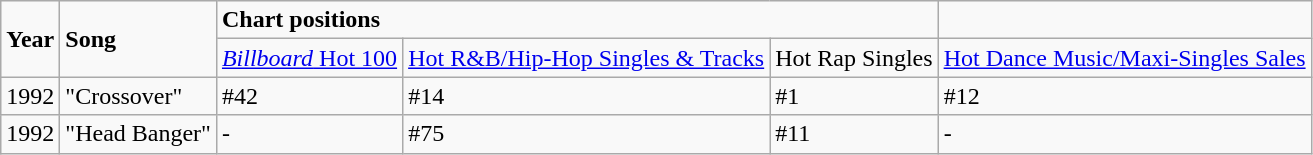<table class="wikitable">
<tr>
<td rowspan="2"><strong>Year</strong></td>
<td rowspan="2"><strong>Song</strong></td>
<td colspan="3"><strong>Chart positions</strong></td>
</tr>
<tr>
<td><a href='#'><em>Billboard</em> Hot 100</a></td>
<td><a href='#'>Hot R&B/Hip-Hop Singles & Tracks</a></td>
<td>Hot Rap Singles</td>
<td><a href='#'>Hot Dance Music/Maxi-Singles Sales</a></td>
</tr>
<tr>
<td>1992</td>
<td>"Crossover"</td>
<td>#42</td>
<td>#14</td>
<td>#1</td>
<td>#12</td>
</tr>
<tr>
<td>1992</td>
<td>"Head Banger"</td>
<td>-</td>
<td>#75</td>
<td>#11</td>
<td>-</td>
</tr>
</table>
